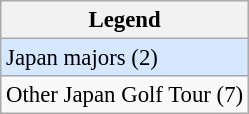<table class="wikitable" style="font-size:95%;">
<tr>
<th>Legend</th>
</tr>
<tr style="background:#D6E8FF;">
<td>Japan majors (2)</td>
</tr>
<tr>
<td>Other Japan Golf Tour (7)</td>
</tr>
</table>
